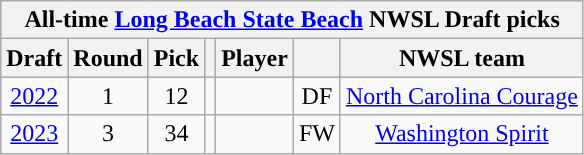<table class="wikitable sortable" style="text-align: center;">
<tr>
<th colspan="7" style="background:#">All-time <a href='#'><span>Long Beach State Beach</span></a> NWSL Draft picks</th>
</tr>
<tr>
<th scope="col">Draft</th>
<th scope="col">Round</th>
<th scope="col">Pick</th>
<th scope="col"></th>
<th scope="col">Player</th>
<th scope="col"></th>
<th scope="col">NWSL team</th>
</tr>
<tr>
<td><a href='#'>2022</a></td>
<td>1</td>
<td>12</td>
<td></td>
<td></td>
<td>DF</td>
<td><a href='#'>North Carolina Courage</a></td>
</tr>
<tr>
<td><a href='#'>2023</a></td>
<td>3</td>
<td>34</td>
<td></td>
<td></td>
<td>FW</td>
<td><a href='#'>Washington Spirit</a></td>
</tr>
</table>
